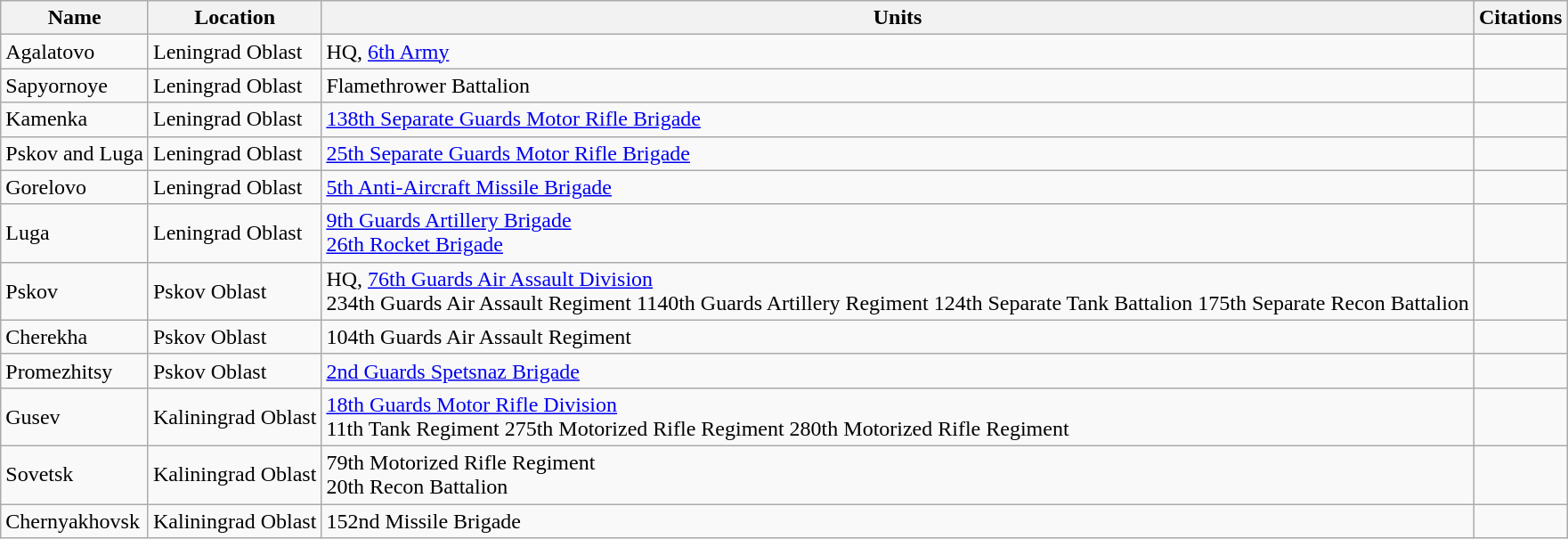<table class="wikitable sortable">
<tr>
<th>Name</th>
<th>Location</th>
<th>Units</th>
<th>Citations</th>
</tr>
<tr>
<td>Agalatovo</td>
<td>Leningrad Oblast</td>
<td>HQ, <a href='#'>6th Army</a></td>
<td></td>
</tr>
<tr>
<td>Sapyornoye</td>
<td>Leningrad Oblast</td>
<td>Flamethrower Battalion</td>
<td></td>
</tr>
<tr>
<td>Kamenka</td>
<td>Leningrad Oblast</td>
<td><a href='#'>138th Separate Guards Motor Rifle Brigade</a></td>
<td></td>
</tr>
<tr>
<td>Pskov and Luga</td>
<td>Leningrad Oblast</td>
<td><a href='#'>25th Separate Guards Motor Rifle Brigade</a></td>
<td></td>
</tr>
<tr>
<td>Gorelovo</td>
<td>Leningrad Oblast</td>
<td><a href='#'>5th Anti-Aircraft Missile Brigade</a></td>
<td></td>
</tr>
<tr>
<td>Luga</td>
<td>Leningrad Oblast</td>
<td><a href='#'>9th Guards Artillery Brigade</a><br><a href='#'>26th Rocket Brigade</a></td>
<td></td>
</tr>
<tr>
<td>Pskov</td>
<td>Pskov Oblast</td>
<td>HQ, <a href='#'>76th Guards Air Assault Division</a><br>234th Guards Air Assault Regiment
1140th Guards Artillery Regiment
124th Separate Tank Battalion
175th Separate Recon Battalion</td>
<td></td>
</tr>
<tr>
<td>Cherekha</td>
<td>Pskov Oblast</td>
<td>104th Guards Air Assault Regiment</td>
<td></td>
</tr>
<tr>
<td>Promezhitsy</td>
<td>Pskov Oblast</td>
<td><a href='#'>2nd Guards Spetsnaz Brigade</a></td>
<td></td>
</tr>
<tr>
<td>Gusev</td>
<td>Kaliningrad Oblast</td>
<td><a href='#'>18th Guards Motor Rifle Division</a><br>11th Tank Regiment
275th Motorized Rifle Regiment
280th Motorized Rifle Regiment</td>
<td></td>
</tr>
<tr>
<td>Sovetsk</td>
<td>Kaliningrad Oblast</td>
<td>79th Motorized Rifle Regiment<br>20th Recon Battalion</td>
<td></td>
</tr>
<tr>
<td>Chernyakhovsk</td>
<td>Kaliningrad Oblast</td>
<td>152nd Missile Brigade</td>
<td></td>
</tr>
</table>
